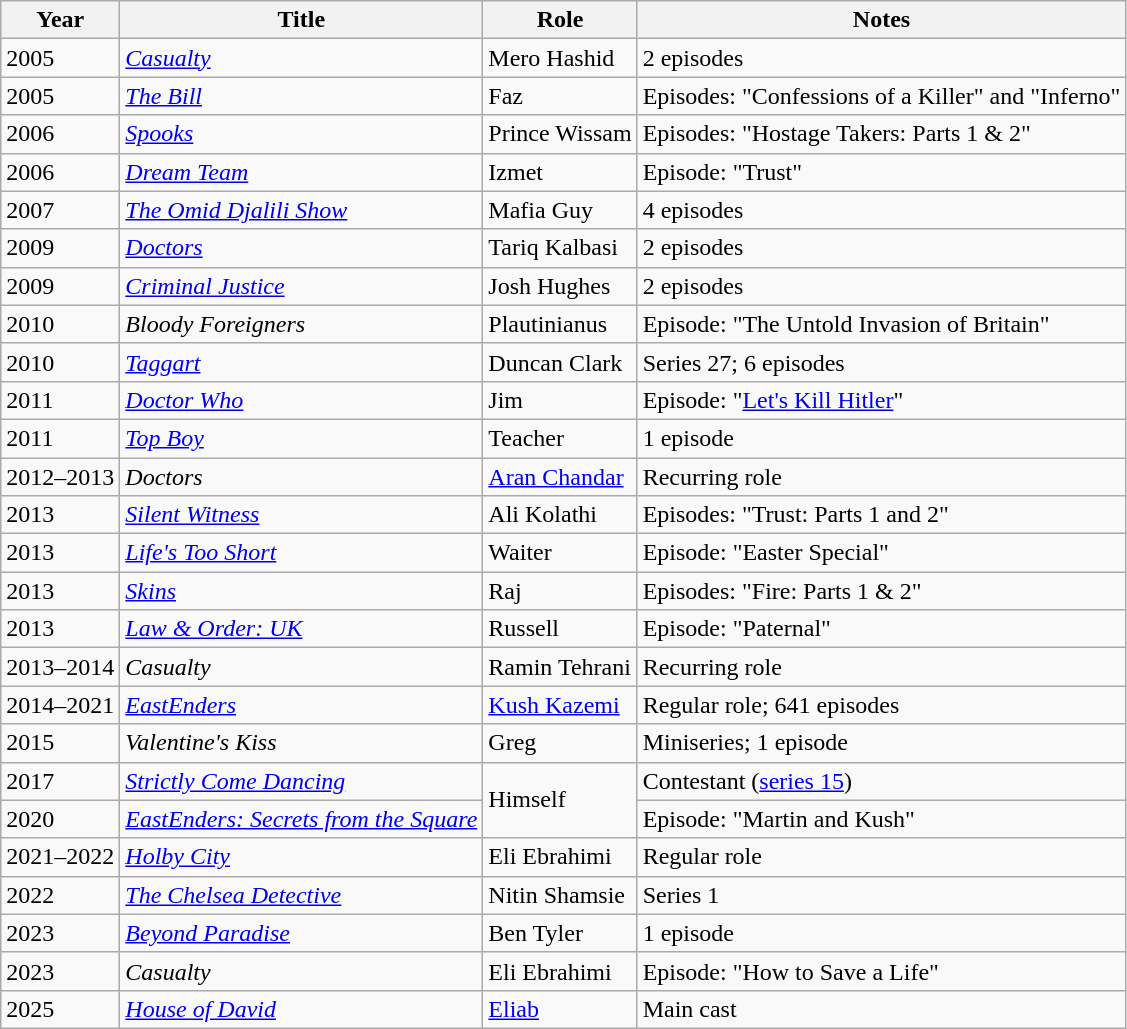<table class = "wikitable sortable">
<tr>
<th>Year</th>
<th>Title</th>
<th>Role</th>
<th>Notes</th>
</tr>
<tr>
<td>2005</td>
<td><em><a href='#'>Casualty</a></em></td>
<td>Mero Hashid</td>
<td>2 episodes</td>
</tr>
<tr>
<td>2005</td>
<td><em><a href='#'>The Bill</a></em></td>
<td>Faz</td>
<td>Episodes: "Confessions of a Killer" and "Inferno"</td>
</tr>
<tr>
<td>2006</td>
<td><em><a href='#'>Spooks</a></em></td>
<td>Prince Wissam</td>
<td>Episodes: "Hostage Takers: Parts 1 & 2"</td>
</tr>
<tr>
<td>2006</td>
<td><em><a href='#'>Dream Team</a></em></td>
<td>Izmet</td>
<td>Episode: "Trust"</td>
</tr>
<tr>
<td>2007</td>
<td><em><a href='#'>The Omid Djalili Show</a></em></td>
<td>Mafia Guy</td>
<td>4 episodes</td>
</tr>
<tr>
<td>2009</td>
<td><em><a href='#'>Doctors</a></em></td>
<td>Tariq Kalbasi</td>
<td>2 episodes</td>
</tr>
<tr>
<td>2009</td>
<td><em><a href='#'>Criminal Justice</a></em></td>
<td>Josh Hughes</td>
<td>2 episodes</td>
</tr>
<tr>
<td>2010</td>
<td><em>Bloody Foreigners</em></td>
<td>Plautinianus</td>
<td>Episode: "The Untold Invasion of Britain"</td>
</tr>
<tr>
<td>2010</td>
<td><em><a href='#'>Taggart</a></em></td>
<td>Duncan Clark</td>
<td>Series 27; 6 episodes</td>
</tr>
<tr>
<td>2011</td>
<td><em><a href='#'>Doctor Who</a></em></td>
<td>Jim</td>
<td>Episode: "<a href='#'>Let's Kill Hitler</a>"</td>
</tr>
<tr>
<td>2011</td>
<td><em><a href='#'>Top Boy</a></em></td>
<td>Teacher</td>
<td>1 episode</td>
</tr>
<tr>
<td>2012–2013</td>
<td><em>Doctors</em></td>
<td><a href='#'>Aran Chandar</a></td>
<td>Recurring role</td>
</tr>
<tr>
<td>2013</td>
<td><em><a href='#'>Silent Witness</a></em></td>
<td>Ali Kolathi</td>
<td>Episodes: "Trust: Parts 1 and 2"</td>
</tr>
<tr>
<td>2013</td>
<td><em><a href='#'>Life's Too Short</a></em></td>
<td>Waiter</td>
<td>Episode: "Easter Special"</td>
</tr>
<tr>
<td>2013</td>
<td><em><a href='#'>Skins</a></em></td>
<td>Raj</td>
<td>Episodes: "Fire: Parts 1 & 2"</td>
</tr>
<tr>
<td>2013</td>
<td><em><a href='#'>Law & Order: UK</a></em></td>
<td>Russell</td>
<td>Episode: "Paternal"</td>
</tr>
<tr>
<td>2013–2014</td>
<td><em>Casualty</em></td>
<td>Ramin Tehrani</td>
<td>Recurring role</td>
</tr>
<tr>
<td>2014–2021</td>
<td><em><a href='#'>EastEnders</a></em></td>
<td><a href='#'>Kush Kazemi</a></td>
<td>Regular role; 641 episodes</td>
</tr>
<tr>
<td>2015</td>
<td><em>Valentine's Kiss</em></td>
<td>Greg</td>
<td>Miniseries; 1 episode</td>
</tr>
<tr>
<td>2017</td>
<td><em><a href='#'>Strictly Come Dancing</a></em></td>
<td rowspan="2">Himself</td>
<td>Contestant (<a href='#'>series 15</a>)</td>
</tr>
<tr>
<td>2020</td>
<td><em><a href='#'>EastEnders: Secrets from the Square</a></em></td>
<td>Episode: "Martin and Kush"</td>
</tr>
<tr>
<td>2021–2022</td>
<td><em><a href='#'>Holby City</a></em></td>
<td>Eli Ebrahimi</td>
<td>Regular role</td>
</tr>
<tr>
<td>2022</td>
<td><em><a href='#'>The Chelsea Detective</a></em></td>
<td>Nitin Shamsie</td>
<td>Series 1</td>
</tr>
<tr>
<td>2023</td>
<td><em><a href='#'>Beyond Paradise</a></em></td>
<td>Ben Tyler</td>
<td>1 episode</td>
</tr>
<tr>
<td>2023</td>
<td><em>Casualty</em></td>
<td>Eli Ebrahimi</td>
<td>Episode: "How to Save a Life"</td>
</tr>
<tr>
<td>2025</td>
<td><em><a href='#'>House of David</a></em></td>
<td><a href='#'>Eliab</a></td>
<td>Main cast</td>
</tr>
</table>
